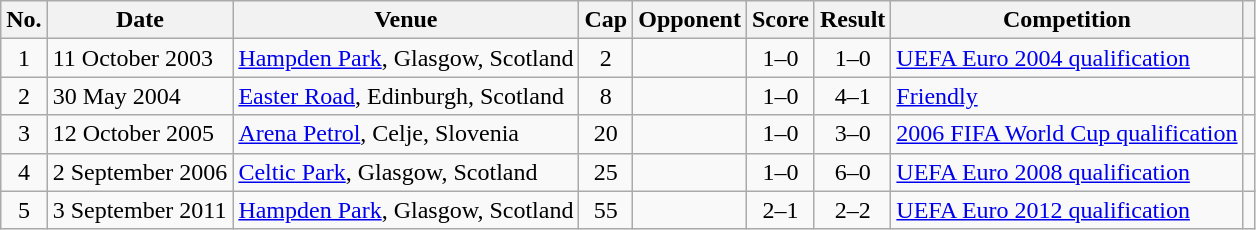<table class="wikitable sortable">
<tr>
<th>No.</th>
<th>Date</th>
<th>Venue</th>
<th>Cap</th>
<th>Opponent</th>
<th>Score</th>
<th>Result</th>
<th>Competition</th>
<th class="unsortable"></th>
</tr>
<tr>
<td align="center">1</td>
<td>11 October 2003</td>
<td><a href='#'>Hampden Park</a>, Glasgow, Scotland</td>
<td align="center">2</td>
<td></td>
<td align="center">1–0</td>
<td align="center">1–0</td>
<td><a href='#'>UEFA Euro 2004 qualification</a></td>
<td align="center"></td>
</tr>
<tr>
<td align="center">2</td>
<td>30 May 2004</td>
<td><a href='#'>Easter Road</a>, Edinburgh, Scotland</td>
<td align="center">8</td>
<td></td>
<td align="center">1–0</td>
<td align="center">4–1</td>
<td><a href='#'>Friendly</a></td>
<td align="center"></td>
</tr>
<tr>
<td align="center">3</td>
<td>12 October 2005</td>
<td><a href='#'>Arena Petrol</a>, Celje, Slovenia</td>
<td align="center">20</td>
<td></td>
<td align="center">1–0</td>
<td align="center">3–0</td>
<td><a href='#'>2006 FIFA World Cup qualification</a></td>
<td align="center"></td>
</tr>
<tr>
<td align="center">4</td>
<td>2 September 2006</td>
<td><a href='#'>Celtic Park</a>, Glasgow, Scotland</td>
<td align="center">25</td>
<td></td>
<td align="center">1–0</td>
<td align="center">6–0</td>
<td><a href='#'>UEFA Euro 2008 qualification</a></td>
<td align="center"></td>
</tr>
<tr>
<td align="center">5</td>
<td>3 September 2011</td>
<td><a href='#'>Hampden Park</a>, Glasgow, Scotland</td>
<td align="center">55</td>
<td></td>
<td align="center">2–1</td>
<td align="center">2–2</td>
<td><a href='#'>UEFA Euro 2012 qualification</a></td>
<td align="center"></td>
</tr>
</table>
